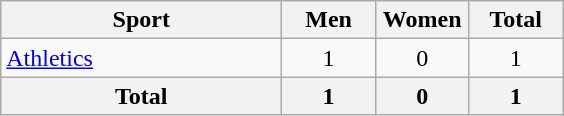<table class="wikitable sortable" style="text-align:center;">
<tr>
<th width=180>Sport</th>
<th width=55>Men</th>
<th width=55>Women</th>
<th width=55>Total</th>
</tr>
<tr>
<td align=left><a href='#'>Athletics</a></td>
<td>1</td>
<td>0</td>
<td>1</td>
</tr>
<tr>
<th>Total</th>
<th>1</th>
<th>0</th>
<th>1</th>
</tr>
</table>
